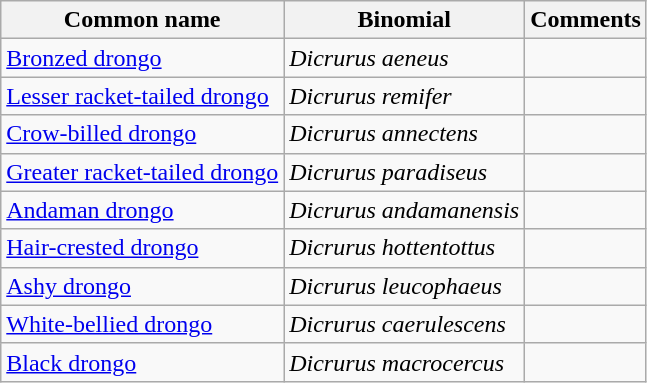<table class="wikitable">
<tr>
<th>Common name</th>
<th>Binomial</th>
<th>Comments</th>
</tr>
<tr>
<td><a href='#'>Bronzed drongo</a></td>
<td><em>Dicrurus aeneus</em></td>
<td></td>
</tr>
<tr>
<td><a href='#'>Lesser racket-tailed drongo</a></td>
<td><em>Dicrurus remifer</em></td>
<td></td>
</tr>
<tr>
<td><a href='#'>Crow-billed drongo</a></td>
<td><em>Dicrurus annectens</em></td>
<td></td>
</tr>
<tr>
<td><a href='#'>Greater racket-tailed drongo</a></td>
<td><em>Dicrurus paradiseus</em></td>
<td></td>
</tr>
<tr>
<td><a href='#'>Andaman drongo</a></td>
<td><em>Dicrurus andamanensis</em></td>
<td></td>
</tr>
<tr>
<td><a href='#'>Hair-crested drongo</a></td>
<td><em>Dicrurus hottentottus</em></td>
<td></td>
</tr>
<tr>
<td><a href='#'>Ashy drongo</a></td>
<td><em>Dicrurus leucophaeus</em></td>
<td></td>
</tr>
<tr>
<td><a href='#'>White-bellied drongo</a></td>
<td><em>Dicrurus caerulescens</em></td>
<td></td>
</tr>
<tr>
<td><a href='#'>Black drongo</a></td>
<td><em>Dicrurus macrocercus</em></td>
<td></td>
</tr>
</table>
